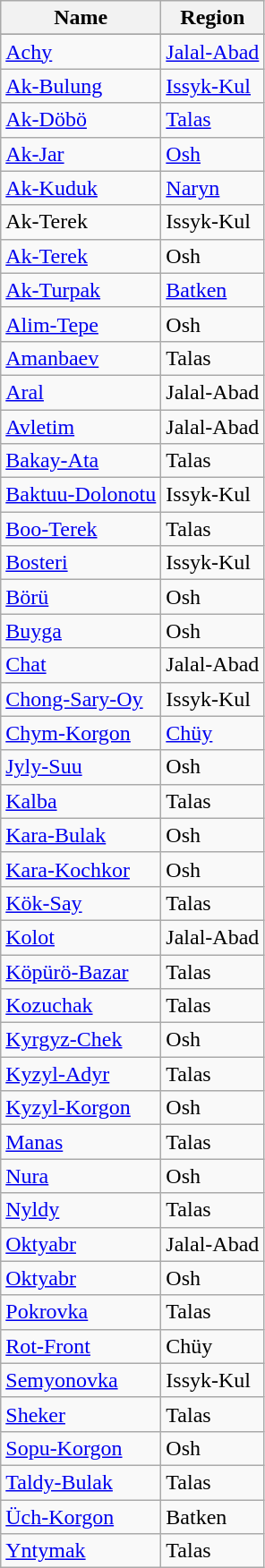<table class="wikitable sortable">
<tr>
<th>Name</th>
<th>Region</th>
</tr>
<tr>
</tr>
<tr>
</tr>
<tr>
<td><a href='#'>Achy</a></td>
<td><a href='#'>Jalal-Abad</a></td>
</tr>
<tr>
<td><a href='#'>Ak-Bulung</a></td>
<td><a href='#'>Issyk-Kul</a></td>
</tr>
<tr>
<td><a href='#'>Ak-Döbö</a></td>
<td><a href='#'>Talas</a></td>
</tr>
<tr>
<td><a href='#'>Ak-Jar</a></td>
<td><a href='#'>Osh</a></td>
</tr>
<tr>
<td><a href='#'>Ak-Kuduk</a></td>
<td><a href='#'>Naryn</a></td>
</tr>
<tr>
<td>Ak-Terek</td>
<td>Issyk-Kul</td>
</tr>
<tr>
<td><a href='#'>Ak-Terek</a></td>
<td>Osh</td>
</tr>
<tr>
<td><a href='#'>Ak-Turpak</a></td>
<td><a href='#'>Batken</a></td>
</tr>
<tr>
<td><a href='#'>Alim-Tepe</a></td>
<td>Osh</td>
</tr>
<tr>
<td><a href='#'>Amanbaev</a></td>
<td>Talas</td>
</tr>
<tr>
<td><a href='#'>Aral</a></td>
<td>Jalal-Abad</td>
</tr>
<tr>
<td><a href='#'>Avletim</a></td>
<td>Jalal-Abad</td>
</tr>
<tr>
<td><a href='#'>Bakay-Ata</a></td>
<td>Talas</td>
</tr>
<tr>
<td><a href='#'>Baktuu-Dolonotu</a></td>
<td>Issyk-Kul</td>
</tr>
<tr>
<td><a href='#'>Boo-Terek</a></td>
<td>Talas</td>
</tr>
<tr>
<td><a href='#'>Bosteri</a></td>
<td>Issyk-Kul</td>
</tr>
<tr>
<td><a href='#'>Börü</a></td>
<td>Osh</td>
</tr>
<tr>
<td><a href='#'>Buyga</a></td>
<td>Osh</td>
</tr>
<tr>
<td><a href='#'>Chat</a></td>
<td>Jalal-Abad</td>
</tr>
<tr>
<td><a href='#'>Chong-Sary-Oy</a></td>
<td>Issyk-Kul</td>
</tr>
<tr>
<td><a href='#'>Chym-Korgon</a></td>
<td><a href='#'>Chüy</a></td>
</tr>
<tr>
<td><a href='#'>Jyly-Suu</a></td>
<td>Osh</td>
</tr>
<tr>
<td><a href='#'>Kalba</a></td>
<td>Talas</td>
</tr>
<tr>
<td><a href='#'>Kara-Bulak</a></td>
<td>Osh</td>
</tr>
<tr>
<td><a href='#'>Kara-Kochkor</a></td>
<td>Osh</td>
</tr>
<tr>
<td><a href='#'>Kök-Say</a></td>
<td>Talas</td>
</tr>
<tr>
<td><a href='#'>Kolot</a></td>
<td>Jalal-Abad</td>
</tr>
<tr>
<td><a href='#'>Köpürö-Bazar</a></td>
<td>Talas</td>
</tr>
<tr>
<td><a href='#'>Kozuchak</a></td>
<td>Talas</td>
</tr>
<tr>
<td><a href='#'>Kyrgyz-Chek</a></td>
<td>Osh</td>
</tr>
<tr>
<td><a href='#'>Kyzyl-Adyr</a></td>
<td>Talas</td>
</tr>
<tr>
<td><a href='#'>Kyzyl-Korgon</a></td>
<td>Osh</td>
</tr>
<tr>
<td><a href='#'>Manas</a></td>
<td>Talas</td>
</tr>
<tr>
<td><a href='#'>Nura</a></td>
<td>Osh</td>
</tr>
<tr>
<td><a href='#'>Nyldy</a></td>
<td>Talas</td>
</tr>
<tr>
<td><a href='#'>Oktyabr</a></td>
<td>Jalal-Abad</td>
</tr>
<tr>
<td><a href='#'>Oktyabr</a></td>
<td>Osh</td>
</tr>
<tr>
<td><a href='#'>Pokrovka</a></td>
<td>Talas</td>
</tr>
<tr>
<td><a href='#'>Rot-Front</a></td>
<td>Chüy</td>
</tr>
<tr>
<td><a href='#'>Semyonovka</a></td>
<td>Issyk-Kul</td>
</tr>
<tr>
<td><a href='#'>Sheker</a></td>
<td>Talas</td>
</tr>
<tr>
<td><a href='#'>Sopu-Korgon</a></td>
<td>Osh</td>
</tr>
<tr>
<td><a href='#'>Taldy-Bulak</a></td>
<td>Talas</td>
</tr>
<tr>
<td><a href='#'>Üch-Korgon</a></td>
<td>Batken</td>
</tr>
<tr>
<td><a href='#'>Yntymak</a></td>
<td>Talas</td>
</tr>
</table>
